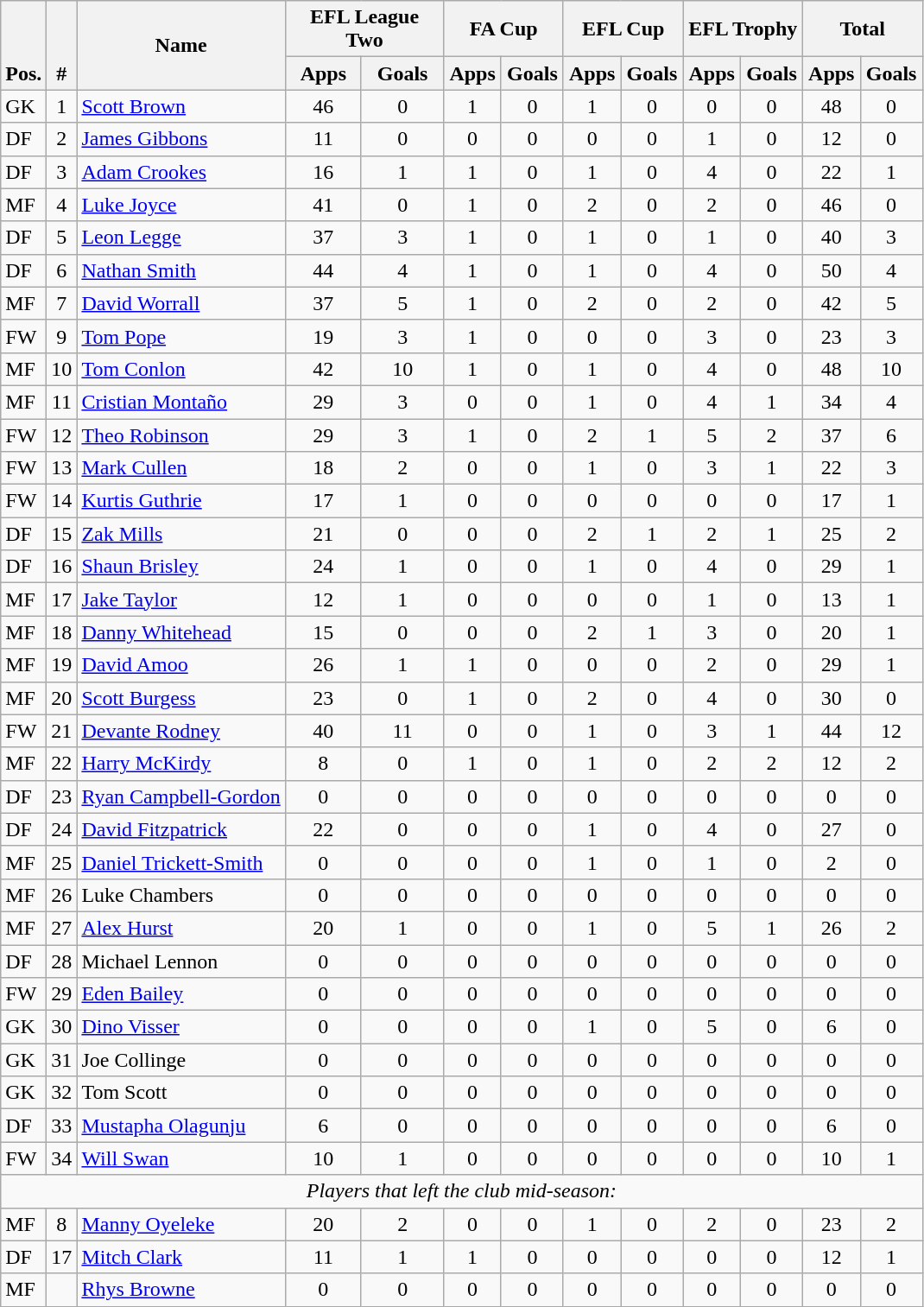<table class="wikitable" style="text-align:center">
<tr>
<th rowspan="2" valign="bottom">Pos.</th>
<th rowspan="2" valign="bottom">#</th>
<th rowspan="2">Name</th>
<th colspan="2" width="115">EFL League Two</th>
<th colspan="2" width="85">FA Cup</th>
<th colspan="2" width="85">EFL Cup</th>
<th colspan="2" width="85">EFL Trophy</th>
<th colspan="2" width="85">Total</th>
</tr>
<tr>
<th>Apps</th>
<th>Goals</th>
<th>Apps</th>
<th>Goals</th>
<th>Apps</th>
<th>Goals</th>
<th>Apps</th>
<th>Goals</th>
<th>Apps</th>
<th>Goals</th>
</tr>
<tr>
<td align="left">GK</td>
<td>1</td>
<td align="left"> <a href='#'>Scott Brown</a></td>
<td>46</td>
<td>0</td>
<td>1</td>
<td>0</td>
<td>1</td>
<td>0</td>
<td>0</td>
<td>0</td>
<td>48</td>
<td>0</td>
</tr>
<tr>
<td align="left">DF</td>
<td>2</td>
<td align="left"> <a href='#'>James Gibbons</a></td>
<td>11</td>
<td>0</td>
<td>0</td>
<td>0</td>
<td>0</td>
<td>0</td>
<td>1</td>
<td>0</td>
<td>12</td>
<td>0</td>
</tr>
<tr>
<td align="left">DF</td>
<td>3</td>
<td align="left"> <a href='#'>Adam Crookes</a></td>
<td>16</td>
<td>1</td>
<td>1</td>
<td>0</td>
<td>1</td>
<td>0</td>
<td>4</td>
<td>0</td>
<td>22</td>
<td>1</td>
</tr>
<tr>
<td align="left">MF</td>
<td>4</td>
<td align="left"> <a href='#'>Luke Joyce</a></td>
<td>41</td>
<td>0</td>
<td>1</td>
<td>0</td>
<td>2</td>
<td>0</td>
<td>2</td>
<td>0</td>
<td>46</td>
<td>0</td>
</tr>
<tr>
<td align="left">DF</td>
<td>5</td>
<td align="left"> <a href='#'>Leon Legge</a></td>
<td>37</td>
<td>3</td>
<td>1</td>
<td>0</td>
<td>1</td>
<td>0</td>
<td>1</td>
<td>0</td>
<td>40</td>
<td>3</td>
</tr>
<tr>
<td align="left">DF</td>
<td>6</td>
<td align="left"> <a href='#'>Nathan Smith</a></td>
<td>44</td>
<td>4</td>
<td>1</td>
<td>0</td>
<td>1</td>
<td>0</td>
<td>4</td>
<td>0</td>
<td>50</td>
<td>4</td>
</tr>
<tr>
<td align="left">MF</td>
<td>7</td>
<td align="left"> <a href='#'>David Worrall</a></td>
<td>37</td>
<td>5</td>
<td>1</td>
<td>0</td>
<td>2</td>
<td>0</td>
<td>2</td>
<td>0</td>
<td>42</td>
<td>5</td>
</tr>
<tr>
<td align="left">FW</td>
<td>9</td>
<td align="left"> <a href='#'>Tom Pope</a></td>
<td>19</td>
<td>3</td>
<td>1</td>
<td>0</td>
<td>0</td>
<td>0</td>
<td>3</td>
<td>0</td>
<td>23</td>
<td>3</td>
</tr>
<tr>
<td align="left">MF</td>
<td>10</td>
<td align="left"> <a href='#'>Tom Conlon</a></td>
<td>42</td>
<td>10</td>
<td>1</td>
<td>0</td>
<td>1</td>
<td>0</td>
<td>4</td>
<td>0</td>
<td>48</td>
<td>10</td>
</tr>
<tr>
<td align="left">MF</td>
<td>11</td>
<td align="left"> <a href='#'>Cristian Montaño</a></td>
<td>29</td>
<td>3</td>
<td>0</td>
<td>0</td>
<td>1</td>
<td>0</td>
<td>4</td>
<td>1</td>
<td>34</td>
<td>4</td>
</tr>
<tr>
<td align="left">FW</td>
<td>12</td>
<td align="left"> <a href='#'>Theo Robinson</a></td>
<td>29</td>
<td>3</td>
<td>1</td>
<td>0</td>
<td>2</td>
<td>1</td>
<td>5</td>
<td>2</td>
<td>37</td>
<td>6</td>
</tr>
<tr>
<td align="left">FW</td>
<td>13</td>
<td align="left"> <a href='#'>Mark Cullen</a></td>
<td>18</td>
<td>2</td>
<td>0</td>
<td>0</td>
<td>1</td>
<td>0</td>
<td>3</td>
<td>1</td>
<td>22</td>
<td>3</td>
</tr>
<tr>
<td align="left">FW</td>
<td>14</td>
<td align="left"> <a href='#'>Kurtis Guthrie</a></td>
<td>17</td>
<td>1</td>
<td>0</td>
<td>0</td>
<td>0</td>
<td>0</td>
<td>0</td>
<td>0</td>
<td>17</td>
<td>1</td>
</tr>
<tr>
<td align="left">DF</td>
<td>15</td>
<td align="left"> <a href='#'>Zak Mills</a></td>
<td>21</td>
<td>0</td>
<td>0</td>
<td>0</td>
<td>2</td>
<td>1</td>
<td>2</td>
<td>1</td>
<td>25</td>
<td>2</td>
</tr>
<tr>
<td align="left">DF</td>
<td>16</td>
<td align="left"> <a href='#'>Shaun Brisley</a></td>
<td>24</td>
<td>1</td>
<td>0</td>
<td>0</td>
<td>1</td>
<td>0</td>
<td>4</td>
<td>0</td>
<td>29</td>
<td>1</td>
</tr>
<tr>
<td align="left">MF</td>
<td>17</td>
<td align="left"> <a href='#'>Jake Taylor</a></td>
<td>12</td>
<td>1</td>
<td>0</td>
<td>0</td>
<td>0</td>
<td>0</td>
<td>1</td>
<td>0</td>
<td>13</td>
<td>1</td>
</tr>
<tr>
<td align="left">MF</td>
<td>18</td>
<td align="left"> <a href='#'>Danny Whitehead</a></td>
<td>15</td>
<td>0</td>
<td>0</td>
<td>0</td>
<td>2</td>
<td>1</td>
<td>3</td>
<td>0</td>
<td>20</td>
<td>1</td>
</tr>
<tr>
<td align="left">MF</td>
<td>19</td>
<td align="left"> <a href='#'>David Amoo</a></td>
<td>26</td>
<td>1</td>
<td>1</td>
<td>0</td>
<td>0</td>
<td>0</td>
<td>2</td>
<td>0</td>
<td>29</td>
<td>1</td>
</tr>
<tr>
<td align="left">MF</td>
<td>20</td>
<td align="left"> <a href='#'>Scott Burgess</a></td>
<td>23</td>
<td>0</td>
<td>1</td>
<td>0</td>
<td>2</td>
<td>0</td>
<td>4</td>
<td>0</td>
<td>30</td>
<td>0</td>
</tr>
<tr>
<td align="left">FW</td>
<td>21</td>
<td align="left"> <a href='#'>Devante Rodney</a></td>
<td>40</td>
<td>11</td>
<td>0</td>
<td>0</td>
<td>1</td>
<td>0</td>
<td>3</td>
<td>1</td>
<td>44</td>
<td>12</td>
</tr>
<tr>
<td align="left">MF</td>
<td>22</td>
<td align="left"> <a href='#'>Harry McKirdy</a></td>
<td>8</td>
<td>0</td>
<td>1</td>
<td>0</td>
<td>1</td>
<td>0</td>
<td>2</td>
<td>2</td>
<td>12</td>
<td>2</td>
</tr>
<tr>
<td align="left">DF</td>
<td>23</td>
<td align="left"> <a href='#'>Ryan Campbell-Gordon</a></td>
<td>0</td>
<td>0</td>
<td>0</td>
<td>0</td>
<td>0</td>
<td>0</td>
<td>0</td>
<td>0</td>
<td>0</td>
<td>0</td>
</tr>
<tr>
<td align="left">DF</td>
<td>24</td>
<td align="left"> <a href='#'>David Fitzpatrick</a></td>
<td>22</td>
<td>0</td>
<td>0</td>
<td>0</td>
<td>1</td>
<td>0</td>
<td>4</td>
<td>0</td>
<td>27</td>
<td>0</td>
</tr>
<tr>
<td align="left">MF</td>
<td>25</td>
<td align="left"> <a href='#'>Daniel Trickett-Smith</a></td>
<td>0</td>
<td>0</td>
<td>0</td>
<td>0</td>
<td>1</td>
<td>0</td>
<td>1</td>
<td>0</td>
<td>2</td>
<td>0</td>
</tr>
<tr>
<td align="left">MF</td>
<td>26</td>
<td align="left"> Luke Chambers</td>
<td>0</td>
<td>0</td>
<td>0</td>
<td>0</td>
<td>0</td>
<td>0</td>
<td>0</td>
<td>0</td>
<td>0</td>
<td>0</td>
</tr>
<tr>
<td align="left">MF</td>
<td>27</td>
<td align="left"> <a href='#'>Alex Hurst</a></td>
<td>20</td>
<td>1</td>
<td>0</td>
<td>0</td>
<td>1</td>
<td>0</td>
<td>5</td>
<td>1</td>
<td>26</td>
<td>2</td>
</tr>
<tr>
<td align="left">DF</td>
<td>28</td>
<td align="left"> Michael Lennon</td>
<td>0</td>
<td>0</td>
<td>0</td>
<td>0</td>
<td>0</td>
<td>0</td>
<td>0</td>
<td>0</td>
<td>0</td>
<td>0</td>
</tr>
<tr>
<td align="left">FW</td>
<td>29</td>
<td align="left"> <a href='#'>Eden Bailey</a></td>
<td>0</td>
<td>0</td>
<td>0</td>
<td>0</td>
<td>0</td>
<td>0</td>
<td>0</td>
<td>0</td>
<td>0</td>
<td>0</td>
</tr>
<tr>
<td align="left">GK</td>
<td>30</td>
<td align="left"> <a href='#'>Dino Visser</a></td>
<td>0</td>
<td>0</td>
<td>0</td>
<td>0</td>
<td>1</td>
<td>0</td>
<td>5</td>
<td>0</td>
<td>6</td>
<td>0</td>
</tr>
<tr>
<td align="left">GK</td>
<td>31</td>
<td align="left"> Joe Collinge</td>
<td>0</td>
<td>0</td>
<td>0</td>
<td>0</td>
<td>0</td>
<td>0</td>
<td>0</td>
<td>0</td>
<td>0</td>
<td>0</td>
</tr>
<tr>
<td align="left">GK</td>
<td>32</td>
<td align="left"> Tom Scott</td>
<td>0</td>
<td>0</td>
<td>0</td>
<td>0</td>
<td>0</td>
<td>0</td>
<td>0</td>
<td>0</td>
<td>0</td>
<td>0</td>
</tr>
<tr>
<td align="left">DF</td>
<td>33</td>
<td align="left"> <a href='#'>Mustapha Olagunju</a></td>
<td>6</td>
<td>0</td>
<td>0</td>
<td>0</td>
<td>0</td>
<td>0</td>
<td>0</td>
<td>0</td>
<td>6</td>
<td>0</td>
</tr>
<tr>
<td align="left">FW</td>
<td>34</td>
<td align="left"> <a href='#'>Will Swan</a></td>
<td>10</td>
<td>1</td>
<td>0</td>
<td>0</td>
<td>0</td>
<td>0</td>
<td>0</td>
<td>0</td>
<td>10</td>
<td>1</td>
</tr>
<tr>
<td colspan="14"><em>Players that left the club mid-season:</em></td>
</tr>
<tr>
<td align="left">MF</td>
<td>8</td>
<td align="left"> <a href='#'>Manny Oyeleke</a></td>
<td>20</td>
<td>2</td>
<td>0</td>
<td>0</td>
<td>1</td>
<td>0</td>
<td>2</td>
<td>0</td>
<td>23</td>
<td>2</td>
</tr>
<tr>
<td align="left">DF</td>
<td>17</td>
<td align="left"> <a href='#'>Mitch Clark</a></td>
<td>11</td>
<td>1</td>
<td>1</td>
<td>0</td>
<td>0</td>
<td>0</td>
<td>0</td>
<td>0</td>
<td>12</td>
<td>1</td>
</tr>
<tr>
<td align="left">MF</td>
<td></td>
<td align="left"> <a href='#'>Rhys Browne</a></td>
<td>0</td>
<td>0</td>
<td>0</td>
<td>0</td>
<td>0</td>
<td>0</td>
<td>0</td>
<td>0</td>
<td>0</td>
<td>0</td>
</tr>
</table>
